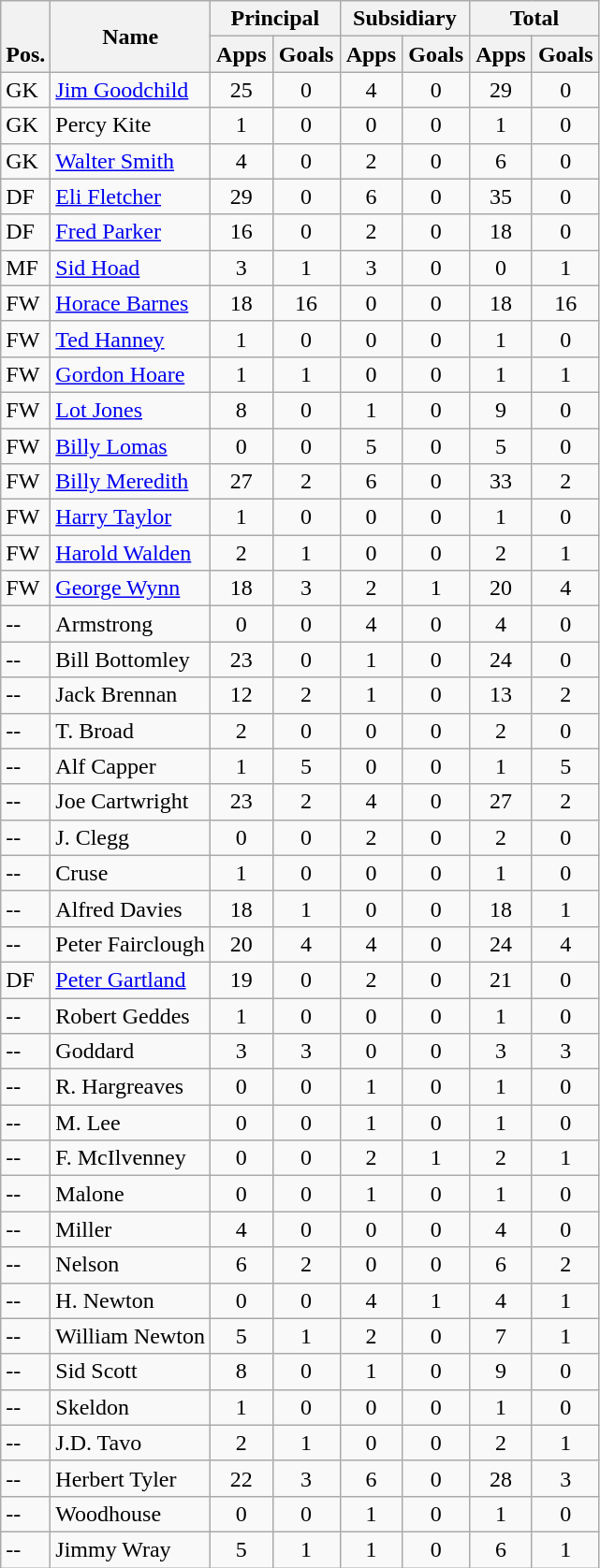<table class="wikitable" style="text-align:center">
<tr>
<th rowspan="2" valign="bottom">Pos.</th>
<th rowspan="2">Name</th>
<th colspan="2" width="85">Principal</th>
<th colspan="2" width="85">Subsidiary</th>
<th colspan="2" width="85">Total</th>
</tr>
<tr>
<th>Apps</th>
<th>Goals</th>
<th>Apps</th>
<th>Goals</th>
<th>Apps</th>
<th>Goals</th>
</tr>
<tr>
<td align="left">GK</td>
<td align="left"> <a href='#'>Jim Goodchild</a></td>
<td>25</td>
<td>0</td>
<td>4</td>
<td>0</td>
<td>29</td>
<td>0</td>
</tr>
<tr>
<td align="left">GK</td>
<td align="left">Percy Kite</td>
<td>1</td>
<td>0</td>
<td>0</td>
<td>0</td>
<td>1</td>
<td>0</td>
</tr>
<tr>
<td align="left">GK</td>
<td align="left"> <a href='#'>Walter Smith</a></td>
<td>4</td>
<td>0</td>
<td>2</td>
<td>0</td>
<td>6</td>
<td>0</td>
</tr>
<tr>
<td align="left">DF</td>
<td align="left"> <a href='#'>Eli Fletcher</a></td>
<td>29</td>
<td>0</td>
<td>6</td>
<td>0</td>
<td>35</td>
<td>0</td>
</tr>
<tr>
<td align="left">DF</td>
<td align="left"> <a href='#'>Fred Parker</a></td>
<td>16</td>
<td>0</td>
<td>2</td>
<td>0</td>
<td>18</td>
<td>0</td>
</tr>
<tr>
<td align="left">MF</td>
<td align="left"> <a href='#'>Sid Hoad</a></td>
<td>3</td>
<td>1</td>
<td>3</td>
<td>0</td>
<td>0</td>
<td>1</td>
</tr>
<tr>
<td align="left">FW</td>
<td align="left"> <a href='#'>Horace Barnes</a></td>
<td>18</td>
<td>16</td>
<td>0</td>
<td>0</td>
<td>18</td>
<td>16</td>
</tr>
<tr>
<td align="left">FW</td>
<td align="left"> <a href='#'>Ted Hanney</a></td>
<td>1</td>
<td>0</td>
<td>0</td>
<td>0</td>
<td>1</td>
<td>0</td>
</tr>
<tr>
<td align="left">FW</td>
<td align="left"> <a href='#'>Gordon Hoare</a></td>
<td>1</td>
<td>1</td>
<td>0</td>
<td>0</td>
<td>1</td>
<td>1</td>
</tr>
<tr>
<td align="left">FW</td>
<td align="left"> <a href='#'>Lot Jones</a></td>
<td>8</td>
<td>0</td>
<td>1</td>
<td>0</td>
<td>9</td>
<td>0</td>
</tr>
<tr>
<td align="left">FW</td>
<td align="left"> <a href='#'>Billy Lomas</a></td>
<td>0</td>
<td>0</td>
<td>5</td>
<td>0</td>
<td>5</td>
<td>0</td>
</tr>
<tr>
<td align="left">FW</td>
<td align="left"> <a href='#'>Billy Meredith</a></td>
<td>27</td>
<td>2</td>
<td>6</td>
<td>0</td>
<td>33</td>
<td>2</td>
</tr>
<tr>
<td align="left">FW</td>
<td align="left"> <a href='#'>Harry Taylor</a></td>
<td>1</td>
<td>0</td>
<td>0</td>
<td>0</td>
<td>1</td>
<td>0</td>
</tr>
<tr>
<td align="left">FW</td>
<td align="left"> <a href='#'>Harold Walden</a></td>
<td>2</td>
<td>1</td>
<td>0</td>
<td>0</td>
<td>2</td>
<td>1</td>
</tr>
<tr>
<td align="left">FW</td>
<td align="left"> <a href='#'>George Wynn</a></td>
<td>18</td>
<td>3</td>
<td>2</td>
<td>1</td>
<td>20</td>
<td>4</td>
</tr>
<tr>
<td align="left">--</td>
<td align="left">Armstrong</td>
<td>0</td>
<td>0</td>
<td>4</td>
<td>0</td>
<td>4</td>
<td>0</td>
</tr>
<tr>
<td align="left">--</td>
<td align="left">Bill Bottomley</td>
<td>23</td>
<td>0</td>
<td>1</td>
<td>0</td>
<td>24</td>
<td>0</td>
</tr>
<tr>
<td align="left">--</td>
<td align="left">Jack Brennan</td>
<td>12</td>
<td>2</td>
<td>1</td>
<td>0</td>
<td>13</td>
<td>2</td>
</tr>
<tr>
<td align="left">--</td>
<td align="left">T. Broad</td>
<td>2</td>
<td>0</td>
<td>0</td>
<td>0</td>
<td>2</td>
<td>0</td>
</tr>
<tr>
<td align="left">--</td>
<td align="left">Alf Capper</td>
<td>1</td>
<td>5</td>
<td>0</td>
<td>0</td>
<td>1</td>
<td>5</td>
</tr>
<tr>
<td align="left">--</td>
<td align="left">Joe Cartwright</td>
<td>23</td>
<td>2</td>
<td>4</td>
<td>0</td>
<td>27</td>
<td>2</td>
</tr>
<tr>
<td align="left">--</td>
<td align="left">J. Clegg</td>
<td>0</td>
<td>0</td>
<td>2</td>
<td>0</td>
<td>2</td>
<td>0</td>
</tr>
<tr>
<td align="left">--</td>
<td align="left">Cruse</td>
<td>1</td>
<td>0</td>
<td>0</td>
<td>0</td>
<td>1</td>
<td>0</td>
</tr>
<tr>
<td align="left">--</td>
<td align="left">Alfred Davies</td>
<td>18</td>
<td>1</td>
<td>0</td>
<td>0</td>
<td>18</td>
<td>1</td>
</tr>
<tr>
<td align="left">--</td>
<td align="left">Peter Fairclough</td>
<td>20</td>
<td>4</td>
<td>4</td>
<td>0</td>
<td>24</td>
<td>4</td>
</tr>
<tr>
<td align="left">DF</td>
<td align="left"> <a href='#'>Peter Gartland</a></td>
<td>19</td>
<td>0</td>
<td>2</td>
<td>0</td>
<td>21</td>
<td>0</td>
</tr>
<tr>
<td align="left">--</td>
<td align="left">Robert Geddes</td>
<td>1</td>
<td>0</td>
<td>0</td>
<td>0</td>
<td>1</td>
<td>0</td>
</tr>
<tr>
<td align="left">--</td>
<td align="left">Goddard</td>
<td>3</td>
<td>3</td>
<td>0</td>
<td>0</td>
<td>3</td>
<td>3</td>
</tr>
<tr>
<td align="left">--</td>
<td align="left">R. Hargreaves</td>
<td>0</td>
<td>0</td>
<td>1</td>
<td>0</td>
<td>1</td>
<td>0</td>
</tr>
<tr>
<td align="left">--</td>
<td align="left">M. Lee</td>
<td>0</td>
<td>0</td>
<td>1</td>
<td>0</td>
<td>1</td>
<td>0</td>
</tr>
<tr>
<td align="left">--</td>
<td align="left">F. McIlvenney</td>
<td>0</td>
<td>0</td>
<td>2</td>
<td>1</td>
<td>2</td>
<td>1</td>
</tr>
<tr>
<td align="left">--</td>
<td align="left">Malone</td>
<td>0</td>
<td>0</td>
<td>1</td>
<td>0</td>
<td>1</td>
<td>0</td>
</tr>
<tr>
<td align="left">--</td>
<td align="left">Miller</td>
<td>4</td>
<td>0</td>
<td>0</td>
<td>0</td>
<td>4</td>
<td>0</td>
</tr>
<tr>
<td align="left">--</td>
<td align="left">Nelson</td>
<td>6</td>
<td>2</td>
<td>0</td>
<td>0</td>
<td>6</td>
<td>2</td>
</tr>
<tr>
<td align="left">--</td>
<td align="left">H. Newton</td>
<td>0</td>
<td>0</td>
<td>4</td>
<td>1</td>
<td>4</td>
<td>1</td>
</tr>
<tr>
<td align="left">--</td>
<td align="left">William Newton</td>
<td>5</td>
<td>1</td>
<td>2</td>
<td>0</td>
<td>7</td>
<td>1</td>
</tr>
<tr>
<td align="left">--</td>
<td align="left">Sid Scott</td>
<td>8</td>
<td>0</td>
<td>1</td>
<td>0</td>
<td>9</td>
<td>0</td>
</tr>
<tr>
<td align="left">--</td>
<td align="left">Skeldon</td>
<td>1</td>
<td>0</td>
<td>0</td>
<td>0</td>
<td>1</td>
<td>0</td>
</tr>
<tr>
<td align="left">--</td>
<td align="left">J.D. Tavo</td>
<td>2</td>
<td>1</td>
<td>0</td>
<td>0</td>
<td>2</td>
<td>1</td>
</tr>
<tr>
<td align="left">--</td>
<td align="left">Herbert Tyler</td>
<td>22</td>
<td>3</td>
<td>6</td>
<td>0</td>
<td>28</td>
<td>3</td>
</tr>
<tr>
<td align="left">--</td>
<td align="left">Woodhouse</td>
<td>0</td>
<td>0</td>
<td>1</td>
<td>0</td>
<td>1</td>
<td>0</td>
</tr>
<tr>
<td align="left">--</td>
<td align="left">Jimmy Wray</td>
<td>5</td>
<td>1</td>
<td>1</td>
<td>0</td>
<td>6</td>
<td>1</td>
</tr>
</table>
